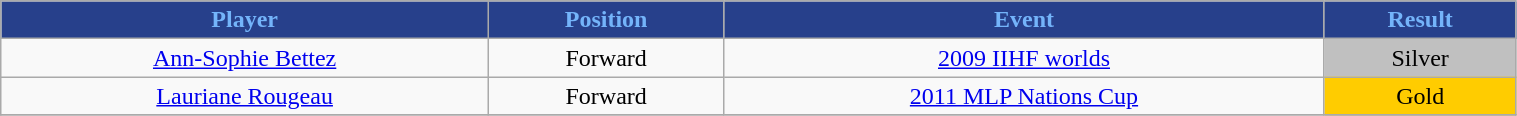<table class="wikitable" width="80%">
<tr align="center"  style="background:#27408B;color:#74B4FA;">
<td><strong>Player</strong></td>
<td><strong>Position</strong></td>
<td><strong>Event</strong></td>
<td><strong>Result</strong></td>
</tr>
<tr align="center" bgcolor="">
<td><a href='#'>Ann-Sophie Bettez</a></td>
<td>Forward</td>
<td><a href='#'>2009 IIHF worlds</a></td>
<td bgcolor="silver">Silver</td>
</tr>
<tr align="center" bgcolor="">
<td><a href='#'>Lauriane Rougeau</a></td>
<td>Forward</td>
<td><a href='#'>2011 MLP Nations Cup</a></td>
<td bgcolor="#FFCC00">Gold</td>
</tr>
<tr align="center" bgcolor="">
</tr>
</table>
